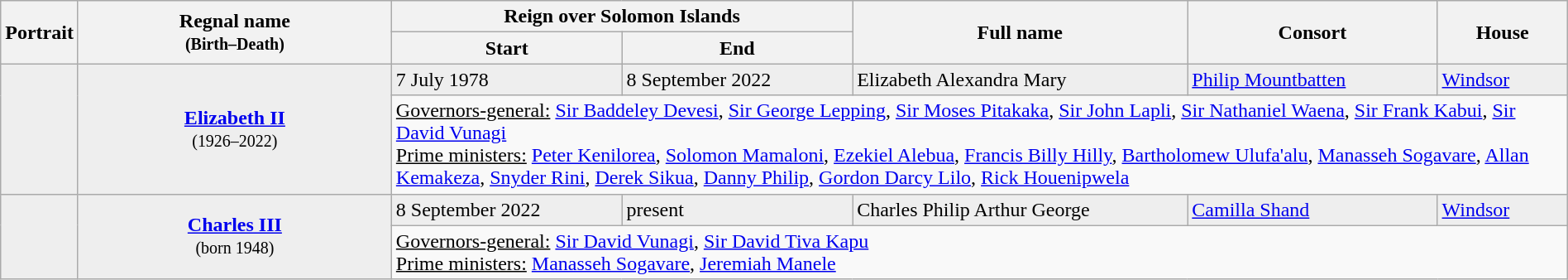<table class="wikitable" style="width:100%;">
<tr>
<th rowspan="2">Portrait</th>
<th rowspan="2" style="width:20%;">Regnal name<br><small>(Birth–Death)</small></th>
<th colspan=2>Reign over Solomon Islands</th>
<th rowspan="2">Full name</th>
<th rowspan="2">Consort</th>
<th rowspan="2">House</th>
</tr>
<tr>
<th>Start</th>
<th>End</th>
</tr>
<tr style="background:#eee;">
<td rowspan="2" style="text-align:center;"></td>
<td rowspan="2" style="text-align:center;"><strong><a href='#'>Elizabeth II</a></strong><br><small>(1926–2022)</small></td>
<td>7 July 1978</td>
<td>8 September 2022</td>
<td>Elizabeth Alexandra Mary</td>
<td><a href='#'>Philip Mountbatten</a></td>
<td><a href='#'>Windsor</a></td>
</tr>
<tr>
<td colspan="5"><u>Governors-general:</u> <a href='#'>Sir Baddeley Devesi</a>, <a href='#'>Sir George Lepping</a>, <a href='#'>Sir Moses Pitakaka</a>, <a href='#'>Sir John Lapli</a>, <a href='#'>Sir Nathaniel Waena</a>, <a href='#'>Sir Frank Kabui</a>, <a href='#'>Sir David Vunagi</a><br><u>Prime ministers:</u> <a href='#'>Peter Kenilorea</a>, <a href='#'>Solomon Mamaloni</a>, <a href='#'>Ezekiel Alebua</a>, <a href='#'>Francis Billy Hilly</a>, <a href='#'>Bartholomew Ulufa'alu</a>, <a href='#'>Manasseh Sogavare</a>, <a href='#'>Allan Kemakeza</a>, <a href='#'>Snyder Rini</a>, <a href='#'>Derek Sikua</a>, <a href='#'>Danny Philip</a>, <a href='#'>Gordon Darcy Lilo</a>, <a href='#'>Rick Houenipwela</a></td>
</tr>
<tr style="background:#eee;">
<td rowspan="2" style="text-align:center;"></td>
<td rowspan="2" style="text-align:center;"><strong><a href='#'>Charles III</a></strong><br><small>(born 1948)</small></td>
<td>8 September 2022</td>
<td>present</td>
<td>Charles Philip Arthur George</td>
<td><a href='#'>Camilla Shand</a></td>
<td><a href='#'>Windsor</a></td>
</tr>
<tr>
<td colspan="5"><u>Governors-general:</u> <a href='#'>Sir David Vunagi</a>, <a href='#'>Sir David Tiva Kapu</a><br><u>Prime ministers:</u> <a href='#'>Manasseh Sogavare</a>, <a href='#'>Jeremiah Manele</a></td>
</tr>
</table>
